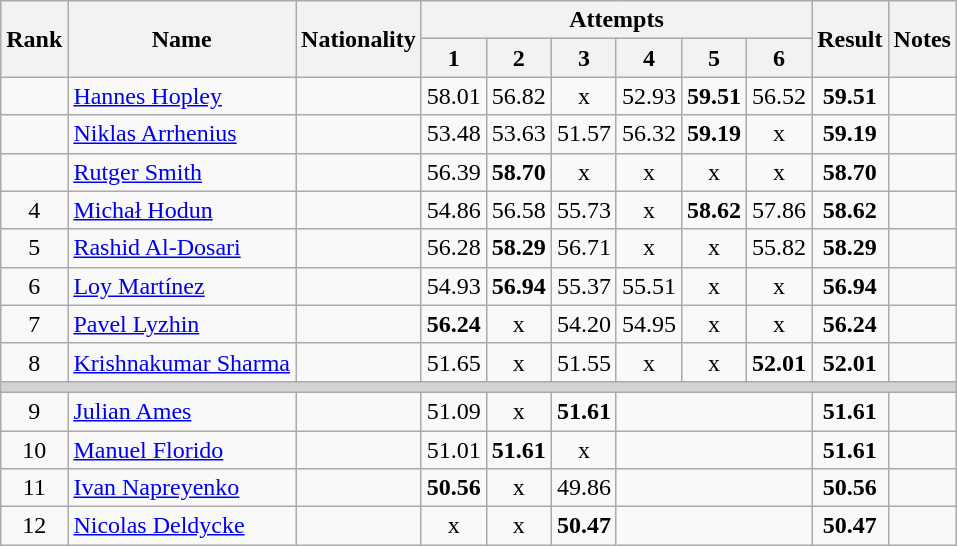<table class="wikitable sortable" style="text-align:center">
<tr>
<th rowspan=2>Rank</th>
<th rowspan=2>Name</th>
<th rowspan=2>Nationality</th>
<th colspan=6>Attempts</th>
<th rowspan=2>Result</th>
<th rowspan=2>Notes</th>
</tr>
<tr>
<th>1</th>
<th>2</th>
<th>3</th>
<th>4</th>
<th>5</th>
<th>6</th>
</tr>
<tr>
<td></td>
<td align=left><a href='#'>Hannes Hopley</a></td>
<td align=left></td>
<td>58.01</td>
<td>56.82</td>
<td>x</td>
<td>52.93</td>
<td><strong>59.51</strong></td>
<td>56.52</td>
<td><strong>59.51</strong></td>
<td></td>
</tr>
<tr>
<td></td>
<td align=left><a href='#'>Niklas Arrhenius</a></td>
<td align=left></td>
<td>53.48</td>
<td>53.63</td>
<td>51.57</td>
<td>56.32</td>
<td><strong>59.19</strong></td>
<td>x</td>
<td><strong>59.19</strong></td>
<td></td>
</tr>
<tr>
<td></td>
<td align=left><a href='#'>Rutger Smith</a></td>
<td align=left></td>
<td>56.39</td>
<td><strong>58.70</strong></td>
<td>x</td>
<td>x</td>
<td>x</td>
<td>x</td>
<td><strong>58.70</strong></td>
<td></td>
</tr>
<tr>
<td>4</td>
<td align=left><a href='#'>Michał Hodun</a></td>
<td align=left></td>
<td>54.86</td>
<td>56.58</td>
<td>55.73</td>
<td>x</td>
<td><strong>58.62</strong></td>
<td>57.86</td>
<td><strong>58.62</strong></td>
<td></td>
</tr>
<tr>
<td>5</td>
<td align=left><a href='#'>Rashid Al-Dosari</a></td>
<td align=left></td>
<td>56.28</td>
<td><strong>58.29</strong></td>
<td>56.71</td>
<td>x</td>
<td>x</td>
<td>55.82</td>
<td><strong>58.29</strong></td>
<td></td>
</tr>
<tr>
<td>6</td>
<td align=left><a href='#'>Loy Martínez</a></td>
<td align=left></td>
<td>54.93</td>
<td><strong>56.94</strong></td>
<td>55.37</td>
<td>55.51</td>
<td>x</td>
<td>x</td>
<td><strong>56.94</strong></td>
<td></td>
</tr>
<tr>
<td>7</td>
<td align=left><a href='#'>Pavel Lyzhin</a></td>
<td align=left></td>
<td><strong>56.24</strong></td>
<td>x</td>
<td>54.20</td>
<td>54.95</td>
<td>x</td>
<td>x</td>
<td><strong>56.24</strong></td>
<td></td>
</tr>
<tr>
<td>8</td>
<td align=left><a href='#'>Krishnakumar Sharma</a></td>
<td align=left></td>
<td>51.65</td>
<td>x</td>
<td>51.55</td>
<td>x</td>
<td>x</td>
<td><strong>52.01</strong></td>
<td><strong>52.01</strong></td>
<td></td>
</tr>
<tr>
<td colspan=11 bgcolor=lightgray></td>
</tr>
<tr>
<td>9</td>
<td align=left><a href='#'>Julian Ames</a></td>
<td align=left></td>
<td>51.09</td>
<td>x</td>
<td><strong>51.61</strong></td>
<td colspan=3></td>
<td><strong>51.61</strong></td>
<td></td>
</tr>
<tr>
<td>10</td>
<td align=left><a href='#'>Manuel Florido</a></td>
<td align=left></td>
<td>51.01</td>
<td><strong>51.61</strong></td>
<td>x</td>
<td colspan=3></td>
<td><strong>51.61</strong></td>
<td></td>
</tr>
<tr>
<td>11</td>
<td align=left><a href='#'>Ivan Napreyenko</a></td>
<td align=left></td>
<td><strong>50.56</strong></td>
<td>x</td>
<td>49.86</td>
<td colspan=3></td>
<td><strong>50.56</strong></td>
<td></td>
</tr>
<tr>
<td>12</td>
<td align=left><a href='#'>Nicolas Deldycke</a></td>
<td align=left></td>
<td>x</td>
<td>x</td>
<td><strong>50.47</strong></td>
<td colspan=3></td>
<td><strong>50.47</strong></td>
<td></td>
</tr>
</table>
